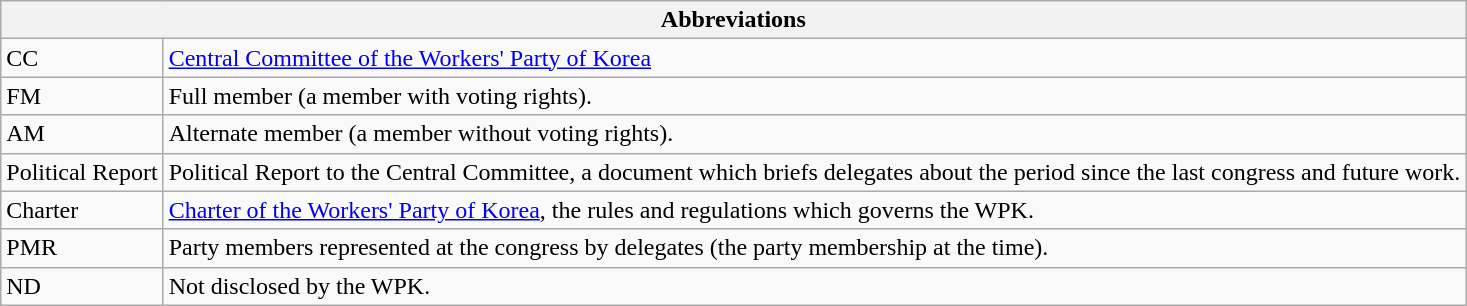<table class="wikitable" border="1">
<tr>
<th colspan="2" scope="col">Abbreviations</th>
</tr>
<tr>
<td>CC</td>
<td><a href='#'>Central Committee of the Workers' Party of Korea</a></td>
</tr>
<tr>
<td>FM</td>
<td>Full member (a member with voting rights).</td>
</tr>
<tr>
<td>AM</td>
<td>Alternate member (a member without voting rights).</td>
</tr>
<tr>
<td>Political Report</td>
<td>Political Report to the Central Committee, a document which briefs delegates about the period since the last congress and future work.</td>
</tr>
<tr>
<td>Charter</td>
<td><a href='#'>Charter of the Workers' Party of Korea</a>, the rules and regulations which governs the WPK.</td>
</tr>
<tr>
<td>PMR</td>
<td>Party members represented at the congress by delegates (the party membership at the time).</td>
</tr>
<tr>
<td>ND</td>
<td>Not disclosed by the WPK.</td>
</tr>
</table>
